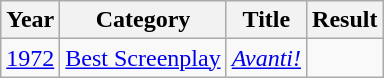<table class="wikitable plainrowheaders sortable">
<tr>
<th>Year</th>
<th>Category</th>
<th>Title</th>
<th>Result</th>
</tr>
<tr>
<td><a href='#'>1972</a></td>
<td><a href='#'>Best Screenplay</a></td>
<td><em><a href='#'>Avanti!</a></em></td>
<td></td>
</tr>
</table>
